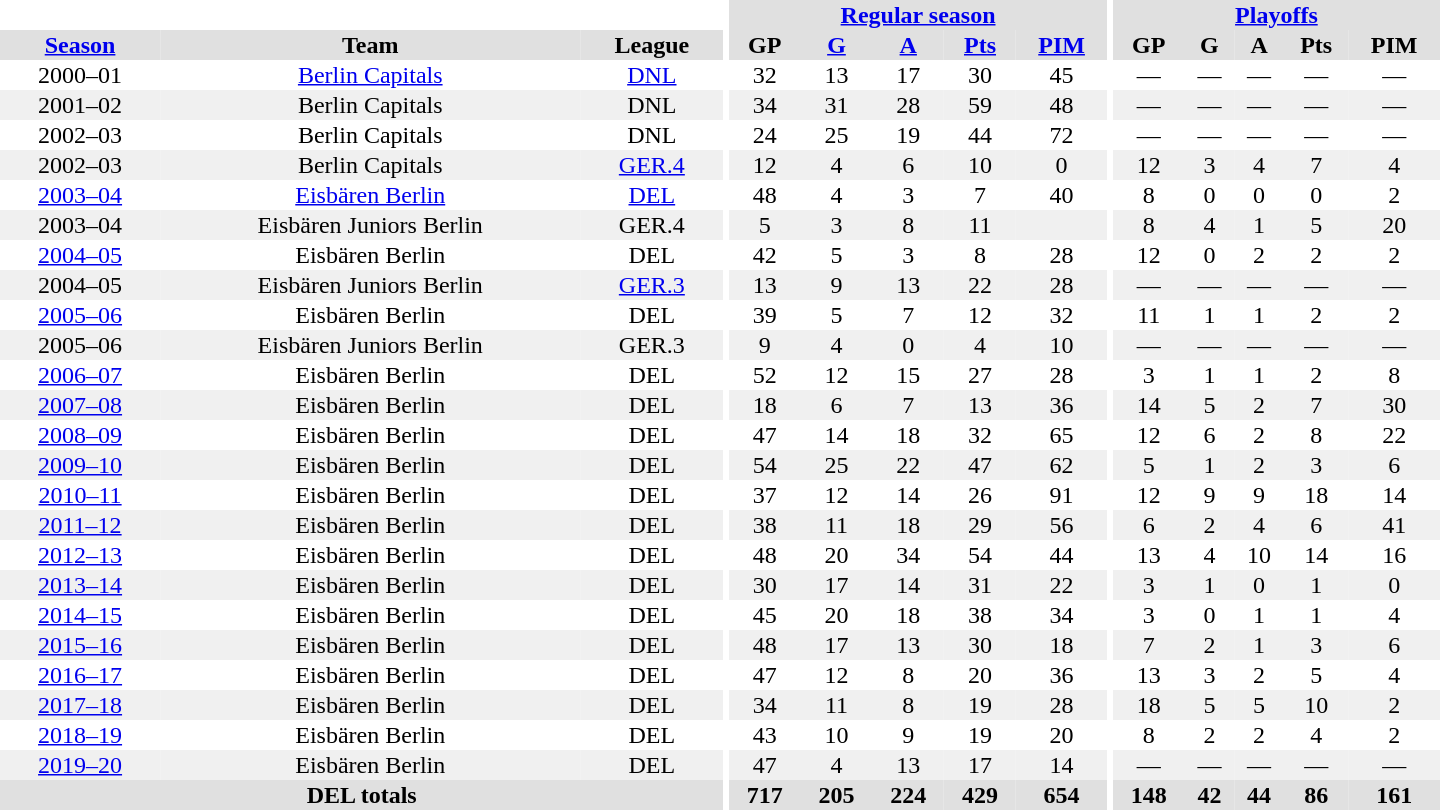<table border="0" cellpadding="1" cellspacing="0" style="text-align:center; width:60em">
<tr bgcolor="#e0e0e0">
<th colspan="3" bgcolor="#ffffff"></th>
<th rowspan="99" bgcolor="#ffffff"></th>
<th colspan="5"><a href='#'>Regular season</a></th>
<th rowspan="99" bgcolor="#ffffff"></th>
<th colspan="5"><a href='#'>Playoffs</a></th>
</tr>
<tr bgcolor="#e0e0e0">
<th><a href='#'>Season</a></th>
<th>Team</th>
<th>League</th>
<th>GP</th>
<th><a href='#'>G</a></th>
<th><a href='#'>A</a></th>
<th><a href='#'>Pts</a></th>
<th><a href='#'>PIM</a></th>
<th>GP</th>
<th>G</th>
<th>A</th>
<th>Pts</th>
<th>PIM</th>
</tr>
<tr>
<td>2000–01</td>
<td><a href='#'>Berlin Capitals</a></td>
<td><a href='#'>DNL</a></td>
<td>32</td>
<td>13</td>
<td>17</td>
<td>30</td>
<td>45</td>
<td>—</td>
<td>—</td>
<td>—</td>
<td>—</td>
<td>—</td>
</tr>
<tr bgcolor="#f0f0f0">
<td>2001–02</td>
<td>Berlin Capitals</td>
<td>DNL</td>
<td>34</td>
<td>31</td>
<td>28</td>
<td>59</td>
<td>48</td>
<td>—</td>
<td>—</td>
<td>—</td>
<td>—</td>
<td>—</td>
</tr>
<tr>
<td>2002–03</td>
<td>Berlin Capitals</td>
<td>DNL</td>
<td>24</td>
<td>25</td>
<td>19</td>
<td>44</td>
<td>72</td>
<td>—</td>
<td>—</td>
<td>—</td>
<td>—</td>
<td>—</td>
</tr>
<tr bgcolor="#f0f0f0">
<td>2002–03</td>
<td>Berlin Capitals</td>
<td><a href='#'>GER.4</a></td>
<td>12</td>
<td>4</td>
<td>6</td>
<td>10</td>
<td>0</td>
<td>12</td>
<td>3</td>
<td>4</td>
<td>7</td>
<td>4</td>
</tr>
<tr>
<td><a href='#'>2003–04</a></td>
<td><a href='#'>Eisbären Berlin</a></td>
<td><a href='#'>DEL</a></td>
<td>48</td>
<td>4</td>
<td>3</td>
<td>7</td>
<td>40</td>
<td>8</td>
<td>0</td>
<td>0</td>
<td>0</td>
<td>2</td>
</tr>
<tr bgcolor="#f0f0f0">
<td>2003–04</td>
<td>Eisbären Juniors Berlin</td>
<td>GER.4</td>
<td>5</td>
<td>3</td>
<td>8</td>
<td>11</td>
<td></td>
<td>8</td>
<td>4</td>
<td>1</td>
<td>5</td>
<td>20</td>
</tr>
<tr>
<td><a href='#'>2004–05</a></td>
<td>Eisbären Berlin</td>
<td>DEL</td>
<td>42</td>
<td>5</td>
<td>3</td>
<td>8</td>
<td>28</td>
<td>12</td>
<td>0</td>
<td>2</td>
<td>2</td>
<td>2</td>
</tr>
<tr bgcolor="#f0f0f0">
<td>2004–05</td>
<td>Eisbären Juniors Berlin</td>
<td><a href='#'>GER.3</a></td>
<td>13</td>
<td>9</td>
<td>13</td>
<td>22</td>
<td>28</td>
<td>—</td>
<td>—</td>
<td>—</td>
<td>—</td>
<td>—</td>
</tr>
<tr>
<td><a href='#'>2005–06</a></td>
<td>Eisbären Berlin</td>
<td>DEL</td>
<td>39</td>
<td>5</td>
<td>7</td>
<td>12</td>
<td>32</td>
<td>11</td>
<td>1</td>
<td>1</td>
<td>2</td>
<td>2</td>
</tr>
<tr bgcolor="#f0f0f0">
<td>2005–06</td>
<td>Eisbären Juniors Berlin</td>
<td>GER.3</td>
<td>9</td>
<td>4</td>
<td>0</td>
<td>4</td>
<td>10</td>
<td>—</td>
<td>—</td>
<td>—</td>
<td>—</td>
<td>—</td>
</tr>
<tr>
<td><a href='#'>2006–07</a></td>
<td>Eisbären Berlin</td>
<td>DEL</td>
<td>52</td>
<td>12</td>
<td>15</td>
<td>27</td>
<td>28</td>
<td>3</td>
<td>1</td>
<td>1</td>
<td>2</td>
<td>8</td>
</tr>
<tr bgcolor="#f0f0f0">
<td><a href='#'>2007–08</a></td>
<td>Eisbären Berlin</td>
<td>DEL</td>
<td>18</td>
<td>6</td>
<td>7</td>
<td>13</td>
<td>36</td>
<td>14</td>
<td>5</td>
<td>2</td>
<td>7</td>
<td>30</td>
</tr>
<tr>
<td><a href='#'>2008–09</a></td>
<td>Eisbären Berlin</td>
<td>DEL</td>
<td>47</td>
<td>14</td>
<td>18</td>
<td>32</td>
<td>65</td>
<td>12</td>
<td>6</td>
<td>2</td>
<td>8</td>
<td>22</td>
</tr>
<tr bgcolor="#f0f0f0">
<td><a href='#'>2009–10</a></td>
<td>Eisbären Berlin</td>
<td>DEL</td>
<td>54</td>
<td>25</td>
<td>22</td>
<td>47</td>
<td>62</td>
<td>5</td>
<td>1</td>
<td>2</td>
<td>3</td>
<td>6</td>
</tr>
<tr>
<td><a href='#'>2010–11</a></td>
<td>Eisbären Berlin</td>
<td>DEL</td>
<td>37</td>
<td>12</td>
<td>14</td>
<td>26</td>
<td>91</td>
<td>12</td>
<td>9</td>
<td>9</td>
<td>18</td>
<td>14</td>
</tr>
<tr bgcolor="#f0f0f0">
<td><a href='#'>2011–12</a></td>
<td>Eisbären Berlin</td>
<td>DEL</td>
<td>38</td>
<td>11</td>
<td>18</td>
<td>29</td>
<td>56</td>
<td>6</td>
<td>2</td>
<td>4</td>
<td>6</td>
<td>41</td>
</tr>
<tr>
<td><a href='#'>2012–13</a></td>
<td>Eisbären Berlin</td>
<td>DEL</td>
<td>48</td>
<td>20</td>
<td>34</td>
<td>54</td>
<td>44</td>
<td>13</td>
<td>4</td>
<td>10</td>
<td>14</td>
<td>16</td>
</tr>
<tr bgcolor="#f0f0f0">
<td><a href='#'>2013–14</a></td>
<td>Eisbären Berlin</td>
<td>DEL</td>
<td>30</td>
<td>17</td>
<td>14</td>
<td>31</td>
<td>22</td>
<td>3</td>
<td>1</td>
<td>0</td>
<td>1</td>
<td>0</td>
</tr>
<tr>
<td><a href='#'>2014–15</a></td>
<td>Eisbären Berlin</td>
<td>DEL</td>
<td>45</td>
<td>20</td>
<td>18</td>
<td>38</td>
<td>34</td>
<td>3</td>
<td>0</td>
<td>1</td>
<td>1</td>
<td>4</td>
</tr>
<tr bgcolor="#f0f0f0">
<td><a href='#'>2015–16</a></td>
<td>Eisbären Berlin</td>
<td>DEL</td>
<td>48</td>
<td>17</td>
<td>13</td>
<td>30</td>
<td>18</td>
<td>7</td>
<td>2</td>
<td>1</td>
<td>3</td>
<td>6</td>
</tr>
<tr>
<td><a href='#'>2016–17</a></td>
<td>Eisbären Berlin</td>
<td>DEL</td>
<td>47</td>
<td>12</td>
<td>8</td>
<td>20</td>
<td>36</td>
<td>13</td>
<td>3</td>
<td>2</td>
<td>5</td>
<td>4</td>
</tr>
<tr bgcolor="#f0f0f0">
<td><a href='#'>2017–18</a></td>
<td>Eisbären Berlin</td>
<td>DEL</td>
<td>34</td>
<td>11</td>
<td>8</td>
<td>19</td>
<td>28</td>
<td>18</td>
<td>5</td>
<td>5</td>
<td>10</td>
<td>2</td>
</tr>
<tr>
<td><a href='#'>2018–19</a></td>
<td>Eisbären Berlin</td>
<td>DEL</td>
<td>43</td>
<td>10</td>
<td>9</td>
<td>19</td>
<td>20</td>
<td>8</td>
<td>2</td>
<td>2</td>
<td>4</td>
<td>2</td>
</tr>
<tr bgcolor="#f0f0f0">
<td><a href='#'>2019–20</a></td>
<td>Eisbären Berlin</td>
<td>DEL</td>
<td>47</td>
<td>4</td>
<td>13</td>
<td>17</td>
<td>14</td>
<td>—</td>
<td>—</td>
<td>—</td>
<td>—</td>
<td>—</td>
</tr>
<tr bgcolor="#e0e0e0">
<th colspan="3">DEL totals</th>
<th>717</th>
<th>205</th>
<th>224</th>
<th>429</th>
<th>654</th>
<th>148</th>
<th>42</th>
<th>44</th>
<th>86</th>
<th>161</th>
</tr>
</table>
